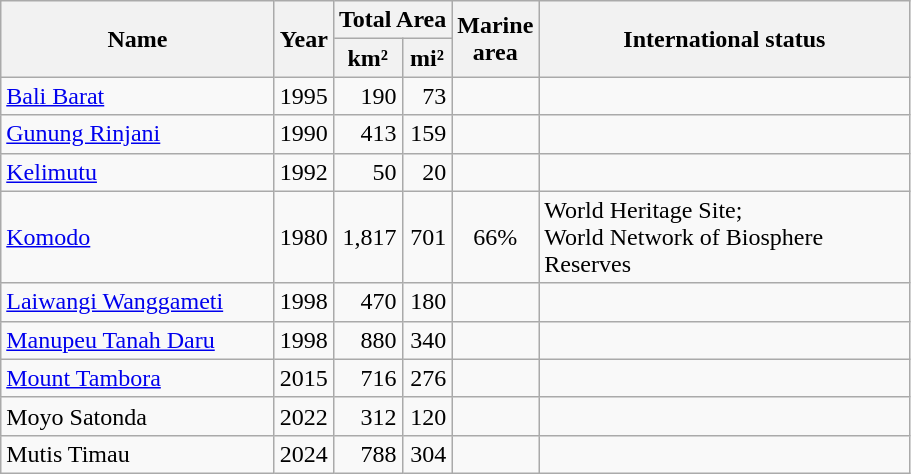<table class="wikitable" border="1">
<tr>
<th rowspan=2 width="175">Name</th>
<th rowspan=2>Year</th>
<th colspan="2">Total Area</th>
<th rowspan=2 width="50">Marine area</th>
<th rowspan=2 width="240">International status</th>
</tr>
<tr>
<th>km²</th>
<th>mi²</th>
</tr>
<tr>
<td><a href='#'>Bali Barat</a></td>
<td>1995</td>
<td align="right">190</td>
<td align="right">73</td>
<td></td>
<td></td>
</tr>
<tr>
<td><a href='#'>Gunung Rinjani</a></td>
<td>1990</td>
<td align="right">413</td>
<td align="right">159</td>
<td></td>
<td></td>
</tr>
<tr>
<td><a href='#'>Kelimutu</a></td>
<td>1992</td>
<td align="right">50</td>
<td align="right">20</td>
<td></td>
<td></td>
</tr>
<tr>
<td><a href='#'>Komodo</a></td>
<td>1980</td>
<td align="right">1,817</td>
<td align="right">701</td>
<td align="center">66%</td>
<td>World Heritage Site; <br>World Network of Biosphere Reserves</td>
</tr>
<tr>
<td><a href='#'>Laiwangi Wanggameti</a></td>
<td>1998</td>
<td align="right">470</td>
<td align="right">180</td>
<td></td>
<td></td>
</tr>
<tr>
<td><a href='#'>Manupeu Tanah Daru</a></td>
<td>1998</td>
<td align="right">880</td>
<td align="right">340</td>
<td></td>
<td></td>
</tr>
<tr>
<td><a href='#'>Mount Tambora</a></td>
<td>2015</td>
<td align="right">716</td>
<td align="right">276</td>
<td></td>
<td></td>
</tr>
<tr>
<td>Moyo Satonda</td>
<td>2022</td>
<td align="right">312</td>
<td align="right">120</td>
<td></td>
<td></td>
</tr>
<tr>
<td>Mutis Timau</td>
<td>2024</td>
<td align="right">788</td>
<td align="right">304</td>
<td></td>
<td></td>
</tr>
</table>
